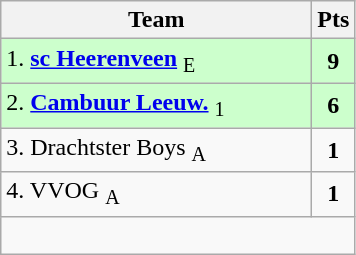<table class="wikitable" style="text-align:center; float:left; margin-right:1em">
<tr>
<th style="width:200px">Team</th>
<th width=20>Pts</th>
</tr>
<tr bgcolor=ccffcc>
<td align=left>1. <strong><a href='#'>sc Heerenveen</a></strong> <sub>E</sub></td>
<td><strong>9</strong></td>
</tr>
<tr bgcolor=ccffcc>
<td align=left>2. <strong><a href='#'>Cambuur Leeuw.</a></strong> <sub>1</sub></td>
<td><strong>6</strong></td>
</tr>
<tr>
<td align=left>3. Drachtster Boys <sub>A</sub></td>
<td><strong>1</strong></td>
</tr>
<tr>
<td align=left>4. VVOG <sub>A</sub></td>
<td><strong>1</strong></td>
</tr>
<tr>
<td colspan=2> </td>
</tr>
</table>
